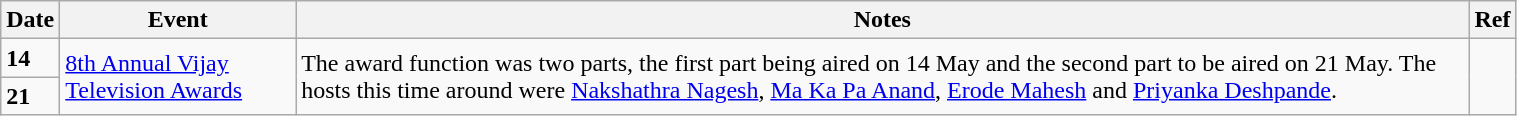<table class="wikitable" width="80%">
<tr>
<th>Date</th>
<th>Event</th>
<th>Notes</th>
<th>Ref</th>
</tr>
<tr>
<td><strong>14</strong></td>
<td rowspan="2"><a href='#'>8th Annual Vijay Television Awards</a></td>
<td rowspan="2">The award function was two parts, the first part being aired on 14 May and the second part to be aired on 21 May. The hosts this time around were <a href='#'>Nakshathra Nagesh</a>, <a href='#'>Ma Ka Pa Anand</a>, <a href='#'>Erode Mahesh</a> and <a href='#'>Priyanka Deshpande</a>.</td>
<td rowspan="2"></td>
</tr>
<tr>
<td><strong>21</strong></td>
</tr>
</table>
